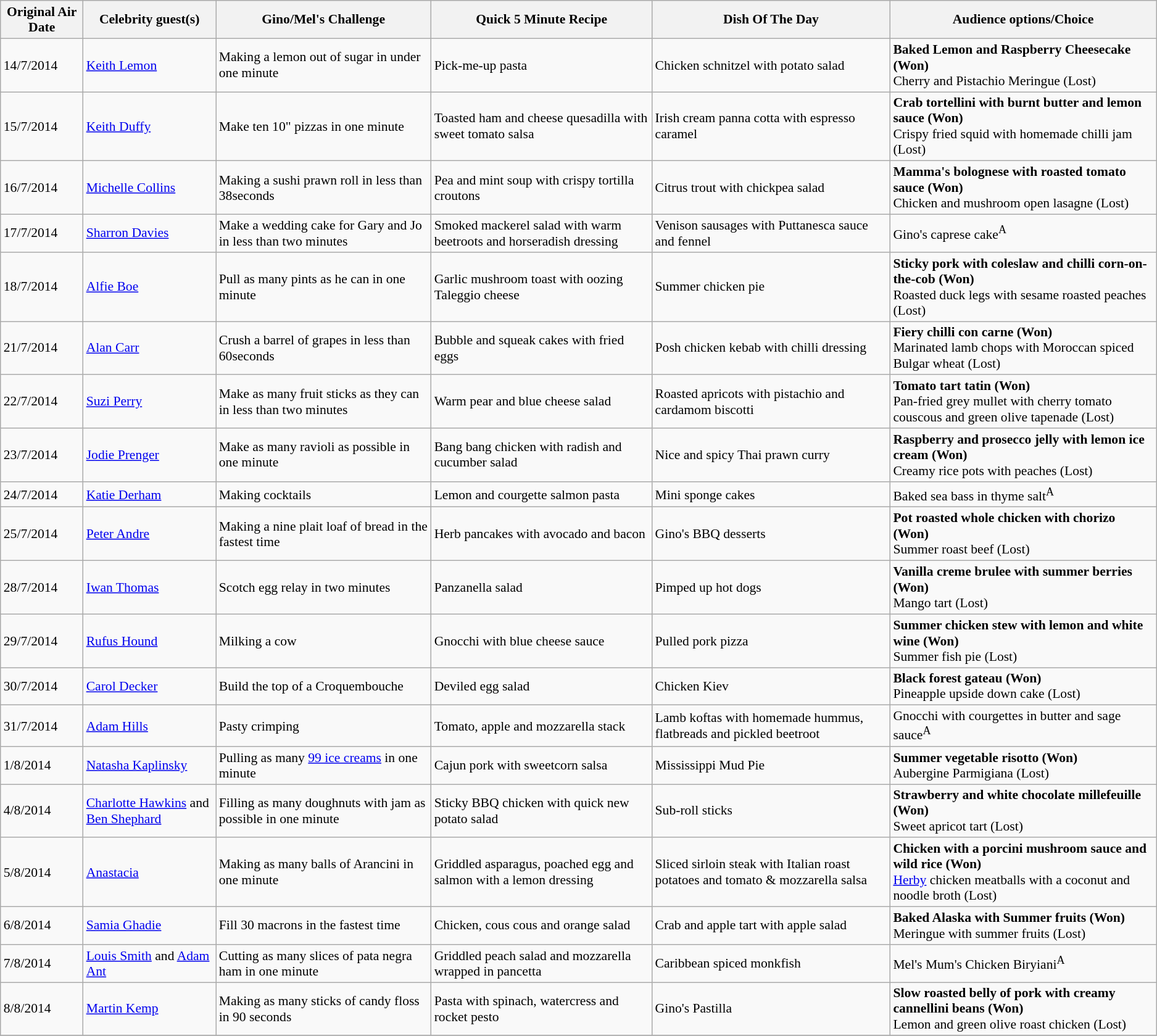<table class="wikitable sticky-header" style="font-size:90%;">
<tr>
<th>Original Air Date</th>
<th>Celebrity guest(s)</th>
<th>Gino/Mel's Challenge</th>
<th>Quick 5 Minute Recipe</th>
<th>Dish Of The Day</th>
<th>Audience options/Choice</th>
</tr>
<tr>
<td>14/7/2014</td>
<td><a href='#'>Keith Lemon</a></td>
<td>Making a lemon out of sugar in under one minute</td>
<td>Pick-me-up pasta</td>
<td>Chicken schnitzel with potato salad</td>
<td><strong>Baked Lemon and Raspberry Cheesecake (Won)</strong><br>Cherry and Pistachio Meringue (Lost)</td>
</tr>
<tr>
<td>15/7/2014</td>
<td><a href='#'>Keith Duffy</a></td>
<td>Make ten 10" pizzas in one minute</td>
<td>Toasted ham and cheese quesadilla with sweet tomato salsa</td>
<td>Irish cream panna cotta with espresso caramel</td>
<td><strong>Crab tortellini with burnt butter and lemon sauce (Won)</strong><br>Crispy fried squid with homemade chilli jam (Lost)</td>
</tr>
<tr>
<td>16/7/2014</td>
<td><a href='#'>Michelle Collins</a></td>
<td>Making a sushi prawn roll in less than 38seconds</td>
<td>Pea and mint soup with crispy tortilla croutons</td>
<td>Citrus trout with chickpea salad</td>
<td><strong>Mamma's bolognese with roasted tomato sauce (Won)</strong><br>Chicken and mushroom open lasagne (Lost)</td>
</tr>
<tr>
<td>17/7/2014</td>
<td><a href='#'>Sharron Davies</a></td>
<td>Make a wedding cake for Gary and Jo in less than two minutes</td>
<td>Smoked mackerel salad with warm beetroots and horseradish dressing</td>
<td>Venison sausages with Puttanesca sauce and fennel</td>
<td>Gino's caprese cake<sup>A</sup></td>
</tr>
<tr>
<td>18/7/2014</td>
<td><a href='#'>Alfie Boe</a></td>
<td>Pull as many pints as he can in one minute</td>
<td>Garlic mushroom toast with oozing Taleggio cheese</td>
<td>Summer chicken pie</td>
<td><strong>Sticky pork with coleslaw and chilli corn-on-the-cob (Won)</strong><br>Roasted duck legs with sesame roasted peaches (Lost)</td>
</tr>
<tr>
<td>21/7/2014</td>
<td><a href='#'>Alan Carr</a></td>
<td>Crush a barrel of grapes in less than 60seconds</td>
<td>Bubble and squeak cakes with fried eggs</td>
<td>Posh chicken kebab with chilli dressing</td>
<td><strong>Fiery chilli con carne (Won)</strong><br>Marinated lamb chops with Moroccan spiced Bulgar wheat (Lost)</td>
</tr>
<tr>
<td>22/7/2014</td>
<td><a href='#'>Suzi Perry</a></td>
<td>Make as many fruit sticks as they can in less than two minutes</td>
<td>Warm pear and blue cheese salad</td>
<td>Roasted apricots with pistachio and cardamom biscotti</td>
<td><strong>Tomato tart tatin (Won)</strong><br>Pan-fried grey mullet with cherry tomato couscous and green olive tapenade (Lost)</td>
</tr>
<tr>
<td>23/7/2014</td>
<td><a href='#'>Jodie Prenger</a></td>
<td>Make as many ravioli as possible in one minute</td>
<td>Bang bang chicken with radish and cucumber salad</td>
<td>Nice and spicy Thai prawn curry</td>
<td><strong>Raspberry and prosecco jelly with lemon ice cream (Won)</strong><br>Creamy rice pots with peaches (Lost)</td>
</tr>
<tr>
<td>24/7/2014</td>
<td><a href='#'>Katie Derham</a></td>
<td>Making cocktails</td>
<td>Lemon and courgette salmon pasta</td>
<td>Mini sponge cakes</td>
<td>Baked sea bass in thyme salt<sup>A</sup></td>
</tr>
<tr>
<td>25/7/2014</td>
<td><a href='#'>Peter Andre</a></td>
<td>Making a nine plait loaf of bread in the fastest time</td>
<td>Herb pancakes with avocado and bacon</td>
<td>Gino's BBQ desserts</td>
<td><strong>Pot roasted whole chicken with chorizo (Won)</strong><br>Summer roast beef (Lost)</td>
</tr>
<tr>
<td>28/7/2014</td>
<td><a href='#'>Iwan Thomas</a></td>
<td>Scotch egg relay in two minutes</td>
<td>Panzanella salad</td>
<td>Pimped up hot dogs</td>
<td><strong>Vanilla creme brulee with summer berries (Won)</strong><br>Mango tart (Lost)</td>
</tr>
<tr>
<td>29/7/2014</td>
<td><a href='#'>Rufus Hound</a></td>
<td>Milking a cow</td>
<td>Gnocchi with blue cheese sauce</td>
<td>Pulled pork pizza</td>
<td><strong>Summer chicken stew with lemon and white wine (Won)</strong><br>Summer fish pie (Lost)</td>
</tr>
<tr>
<td>30/7/2014</td>
<td><a href='#'>Carol Decker</a></td>
<td>Build the top of a Croquembouche</td>
<td>Deviled egg salad</td>
<td>Chicken Kiev</td>
<td><strong>Black forest gateau (Won)</strong><br>Pineapple upside down cake (Lost)</td>
</tr>
<tr>
<td>31/7/2014</td>
<td><a href='#'>Adam Hills</a></td>
<td>Pasty crimping</td>
<td>Tomato, apple and mozzarella stack</td>
<td>Lamb koftas with homemade hummus, flatbreads and pickled beetroot</td>
<td>Gnocchi with courgettes in butter and sage sauce<sup>A</sup></td>
</tr>
<tr>
<td>1/8/2014</td>
<td><a href='#'>Natasha Kaplinsky</a></td>
<td>Pulling as many <a href='#'>99 ice creams</a> in one minute</td>
<td>Cajun pork with sweetcorn salsa</td>
<td>Mississippi Mud Pie</td>
<td><strong>Summer vegetable risotto (Won)</strong><br>Aubergine Parmigiana (Lost)</td>
</tr>
<tr>
<td>4/8/2014</td>
<td><a href='#'>Charlotte Hawkins</a> and <a href='#'>Ben Shephard</a></td>
<td>Filling as many doughnuts with jam as possible in one minute</td>
<td>Sticky BBQ chicken with quick new potato salad</td>
<td>Sub-roll sticks</td>
<td><strong>Strawberry and white chocolate millefeuille (Won)</strong><br>Sweet apricot tart (Lost)</td>
</tr>
<tr>
<td>5/8/2014</td>
<td><a href='#'>Anastacia</a></td>
<td>Making as many balls of Arancini in one minute</td>
<td>Griddled asparagus, poached egg and salmon with a lemon dressing</td>
<td>Sliced sirloin steak with Italian roast potatoes and tomato & mozzarella salsa</td>
<td><strong>Chicken with a porcini mushroom sauce and wild rice (Won)</strong><br><a href='#'>Herby</a> chicken meatballs with a coconut and noodle broth (Lost)</td>
</tr>
<tr>
<td>6/8/2014</td>
<td><a href='#'>Samia Ghadie</a></td>
<td>Fill 30 macrons in the fastest time</td>
<td>Chicken, cous cous and orange salad</td>
<td>Crab and apple tart with apple salad</td>
<td><strong>Baked Alaska with Summer fruits (Won)</strong><br>Meringue with summer fruits (Lost)</td>
</tr>
<tr>
<td>7/8/2014</td>
<td><a href='#'>Louis Smith</a> and <a href='#'>Adam Ant</a></td>
<td>Cutting as many slices of pata negra ham in one minute</td>
<td>Griddled peach salad and mozzarella wrapped in pancetta</td>
<td>Caribbean spiced monkfish</td>
<td>Mel's Mum's Chicken Biryiani<sup>A</sup></td>
</tr>
<tr>
<td>8/8/2014</td>
<td><a href='#'>Martin Kemp</a></td>
<td>Making as many sticks of candy floss in 90 seconds</td>
<td>Pasta with spinach, watercress and rocket pesto</td>
<td>Gino's Pastilla</td>
<td><strong>Slow roasted belly of pork with creamy cannellini beans (Won)</strong><br>Lemon and green olive roast chicken (Lost)</td>
</tr>
<tr>
</tr>
</table>
